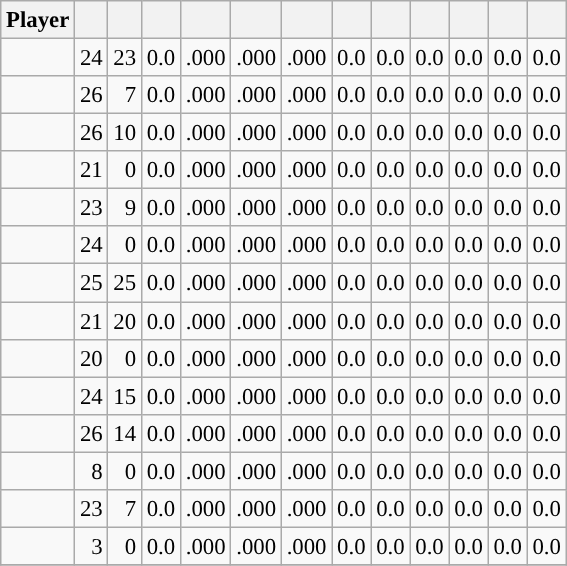<table class="wikitable sortable" style="font-size:95%; text-align:right">
<tr>
<th>Player</th>
<th></th>
<th></th>
<th></th>
<th></th>
<th></th>
<th></th>
<th></th>
<th></th>
<th></th>
<th></th>
<th></th>
<th></th>
</tr>
<tr>
<td><strong></strong></td>
<td>24</td>
<td>23</td>
<td>0.0</td>
<td>.000</td>
<td>.000</td>
<td>.000</td>
<td>0.0</td>
<td>0.0</td>
<td>0.0</td>
<td>0.0</td>
<td>0.0</td>
<td>0.0</td>
</tr>
<tr>
<td><strong></strong></td>
<td>26</td>
<td>7</td>
<td>0.0</td>
<td>.000</td>
<td>.000</td>
<td>.000</td>
<td>0.0</td>
<td>0.0</td>
<td>0.0</td>
<td>0.0</td>
<td>0.0</td>
<td>0.0</td>
</tr>
<tr>
<td><strong></strong></td>
<td>26</td>
<td>10</td>
<td>0.0</td>
<td>.000</td>
<td>.000</td>
<td>.000</td>
<td>0.0</td>
<td>0.0</td>
<td>0.0</td>
<td>0.0</td>
<td>0.0</td>
<td>0.0</td>
</tr>
<tr>
<td><strong></strong></td>
<td>21</td>
<td>0</td>
<td>0.0</td>
<td>.000</td>
<td>.000</td>
<td>.000</td>
<td>0.0</td>
<td>0.0</td>
<td>0.0</td>
<td>0.0</td>
<td>0.0</td>
<td>0.0</td>
</tr>
<tr>
<td><strong></strong></td>
<td>23</td>
<td>9</td>
<td>0.0</td>
<td>.000</td>
<td>.000</td>
<td>.000</td>
<td>0.0</td>
<td>0.0</td>
<td>0.0</td>
<td>0.0</td>
<td>0.0</td>
<td>0.0</td>
</tr>
<tr>
<td><strong></strong></td>
<td>24</td>
<td>0</td>
<td>0.0</td>
<td>.000</td>
<td>.000</td>
<td>.000</td>
<td>0.0</td>
<td>0.0</td>
<td>0.0</td>
<td>0.0</td>
<td>0.0</td>
<td>0.0</td>
</tr>
<tr>
<td><strong></strong></td>
<td>25</td>
<td>25</td>
<td>0.0</td>
<td>.000</td>
<td>.000</td>
<td>.000</td>
<td>0.0</td>
<td>0.0</td>
<td>0.0</td>
<td>0.0</td>
<td>0.0</td>
<td>0.0</td>
</tr>
<tr>
<td><strong></strong></td>
<td>21</td>
<td>20</td>
<td>0.0</td>
<td>.000</td>
<td>.000</td>
<td>.000</td>
<td>0.0</td>
<td>0.0</td>
<td>0.0</td>
<td>0.0</td>
<td>0.0</td>
<td>0.0</td>
</tr>
<tr>
<td><strong></strong></td>
<td>20</td>
<td>0</td>
<td>0.0</td>
<td>.000</td>
<td>.000</td>
<td>.000</td>
<td>0.0</td>
<td>0.0</td>
<td>0.0</td>
<td>0.0</td>
<td>0.0</td>
<td>0.0</td>
</tr>
<tr>
<td><strong></strong></td>
<td>24</td>
<td>15</td>
<td>0.0</td>
<td>.000</td>
<td>.000</td>
<td>.000</td>
<td>0.0</td>
<td>0.0</td>
<td>0.0</td>
<td>0.0</td>
<td>0.0</td>
<td>0.0</td>
</tr>
<tr>
<td><strong></strong></td>
<td>26</td>
<td>14</td>
<td>0.0</td>
<td>.000</td>
<td>.000</td>
<td>.000</td>
<td>0.0</td>
<td>0.0</td>
<td>0.0</td>
<td>0.0</td>
<td>0.0</td>
<td>0.0</td>
</tr>
<tr>
<td><strong></strong></td>
<td>8</td>
<td>0</td>
<td>0.0</td>
<td>.000</td>
<td>.000</td>
<td>.000</td>
<td>0.0</td>
<td>0.0</td>
<td>0.0</td>
<td>0.0</td>
<td>0.0</td>
<td>0.0</td>
</tr>
<tr>
<td><strong></strong></td>
<td>23</td>
<td>7</td>
<td>0.0</td>
<td>.000</td>
<td>.000</td>
<td>.000</td>
<td>0.0</td>
<td>0.0</td>
<td>0.0</td>
<td>0.0</td>
<td>0.0</td>
<td>0.0</td>
</tr>
<tr>
<td><strong></strong></td>
<td>3</td>
<td>0</td>
<td>0.0</td>
<td>.000</td>
<td>.000</td>
<td>.000</td>
<td>0.0</td>
<td>0.0</td>
<td>0.0</td>
<td>0.0</td>
<td>0.0</td>
<td>0.0</td>
</tr>
<tr>
</tr>
</table>
